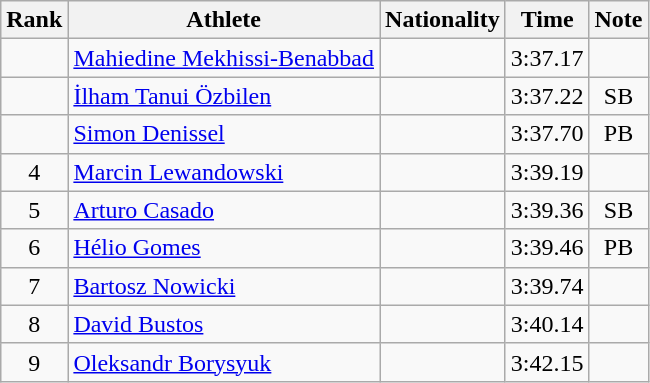<table class="wikitable sortable" style="text-align:center">
<tr>
<th>Rank</th>
<th>Athlete</th>
<th>Nationality</th>
<th>Time</th>
<th>Note</th>
</tr>
<tr>
<td></td>
<td align=left><a href='#'>Mahiedine Mekhissi-Benabbad</a></td>
<td align=left></td>
<td>3:37.17</td>
<td></td>
</tr>
<tr>
<td></td>
<td align=left><a href='#'>İlham Tanui Özbilen</a></td>
<td align=left></td>
<td>3:37.22</td>
<td>SB</td>
</tr>
<tr>
<td></td>
<td align=left><a href='#'>Simon Denissel</a></td>
<td align=left></td>
<td>3:37.70</td>
<td>PB</td>
</tr>
<tr>
<td>4</td>
<td align=left><a href='#'>Marcin Lewandowski</a></td>
<td align=left></td>
<td>3:39.19</td>
<td></td>
</tr>
<tr>
<td>5</td>
<td align=left><a href='#'>Arturo Casado</a></td>
<td align=left></td>
<td>3:39.36</td>
<td>SB</td>
</tr>
<tr>
<td>6</td>
<td align=left><a href='#'>Hélio Gomes</a></td>
<td align=left></td>
<td>3:39.46</td>
<td>PB</td>
</tr>
<tr>
<td>7</td>
<td align=left><a href='#'>Bartosz Nowicki</a></td>
<td align=left></td>
<td>3:39.74</td>
<td></td>
</tr>
<tr>
<td>8</td>
<td align=left><a href='#'>David Bustos</a></td>
<td align=left></td>
<td>3:40.14</td>
<td></td>
</tr>
<tr>
<td>9</td>
<td align=left><a href='#'>Oleksandr Borysyuk</a></td>
<td align=left></td>
<td>3:42.15</td>
<td></td>
</tr>
</table>
